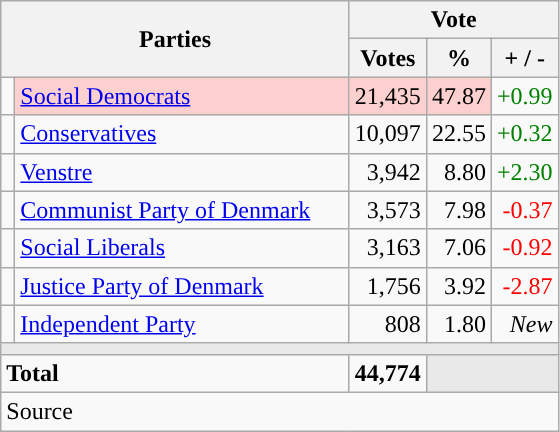<table class="wikitable" style="text-align:right;">
<tr>
<th style="text-align:centre;" rowspan="2" colspan="2" width="225">Parties</th>
<th colspan="3">Vote</th>
</tr>
<tr>
<th width="15">Votes</th>
<th width="15">%</th>
<th width="15">+ / -</th>
</tr>
<tr>
<td width="2" style="color:inherit;background:"></td>
<td bgcolor=#fbd0ce  align="left"><a href='#'>Social Democrats</a></td>
<td bgcolor=#fbd0ce>21,435</td>
<td bgcolor=#fbd0ce>47.87</td>
<td style=color:green;>+0.99</td>
</tr>
<tr>
<td width="2" style="color:inherit;background:"></td>
<td align="left"><a href='#'>Conservatives</a></td>
<td>10,097</td>
<td>22.55</td>
<td style=color:green;>+0.32</td>
</tr>
<tr>
<td width="2" style="color:inherit;background:"></td>
<td align="left"><a href='#'>Venstre</a></td>
<td>3,942</td>
<td>8.80</td>
<td style=color:green;>+2.30</td>
</tr>
<tr>
<td width="2" style="color:inherit;background:"></td>
<td align="left"><a href='#'>Communist Party of Denmark</a></td>
<td>3,573</td>
<td>7.98</td>
<td style=color:red;>-0.37</td>
</tr>
<tr>
<td width="2" style="color:inherit;background:"></td>
<td align="left"><a href='#'>Social Liberals</a></td>
<td>3,163</td>
<td>7.06</td>
<td style=color:red;>-0.92</td>
</tr>
<tr>
<td width="2" style="color:inherit;background:"></td>
<td align="left"><a href='#'>Justice Party of Denmark</a></td>
<td>1,756</td>
<td>3.92</td>
<td style=color:red;>-2.87</td>
</tr>
<tr>
<td width="2" style="color:inherit;background:"></td>
<td align="left"><a href='#'>Independent Party</a></td>
<td>808</td>
<td>1.80</td>
<td><em>New</em></td>
</tr>
<tr>
<td colspan="7" bgcolor="#E9E9E9"></td>
</tr>
<tr>
<td align="left" colspan="2"><strong>Total</strong></td>
<td><strong>44,774</strong></td>
<td bgcolor="#E9E9E9" colspan="2"></td>
</tr>
<tr>
<td align="left" colspan="6">Source</td>
</tr>
</table>
